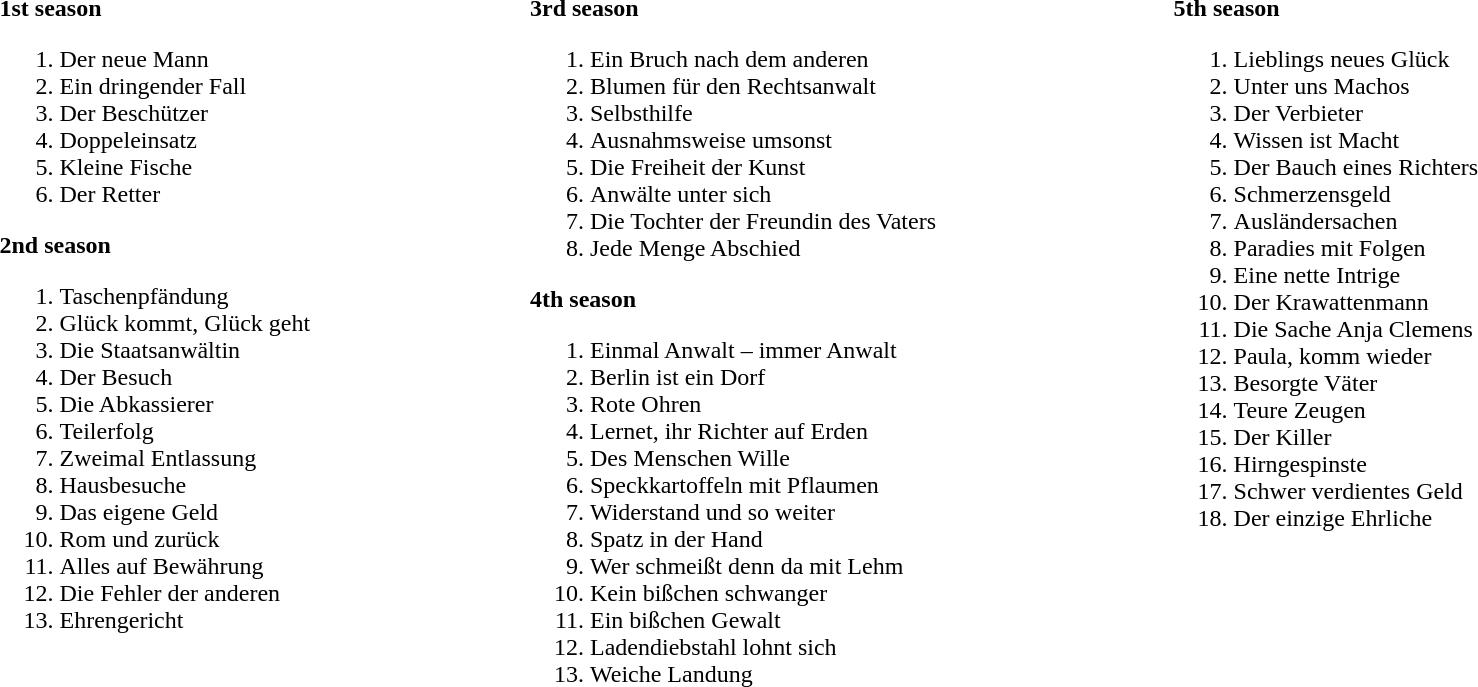<table width="100%">
<tr>
<td valign="top" width="28%"><br><strong>1st season</strong><ol><li>Der neue Mann</li><li>Ein dringender Fall</li><li>Der Beschützer</li><li>Doppeleinsatz</li><li>Kleine Fische</li><li>Der Retter</li></ol><strong>2nd season</strong><ol><li>Taschenpfändung</li><li>Glück kommt, Glück geht</li><li>Die Staatsanwältin</li><li>Der Besuch</li><li>Die Abkassierer</li><li>Teilerfolg</li><li>Zweimal Entlassung</li><li>Hausbesuche</li><li>Das eigene Geld</li><li>Rom und zurück</li><li>Alles auf Bewährung</li><li>Die Fehler der anderen</li><li>Ehrengericht</li></ol></td>
<td valign="top" width="34%"><br><strong>3rd season</strong><ol><li>Ein Bruch nach dem anderen</li><li>Blumen für den Rechtsanwalt</li><li>Selbsthilfe</li><li>Ausnahmsweise umsonst</li><li>Die Freiheit der Kunst</li><li>Anwälte unter sich</li><li>Die Tochter der Freundin des Vaters</li><li>Jede Menge Abschied</li></ol><strong>4th season</strong><ol><li>Einmal Anwalt – immer Anwalt</li><li>Berlin ist ein Dorf</li><li>Rote Ohren</li><li>Lernet, ihr Richter auf Erden</li><li>Des Menschen Wille</li><li>Speckkartoffeln mit Pflaumen</li><li>Widerstand und so weiter</li><li>Spatz in der Hand</li><li>Wer schmeißt denn da mit Lehm</li><li>Kein bißchen schwanger</li><li>Ein bißchen Gewalt</li><li>Ladendiebstahl lohnt sich</li><li>Weiche Landung</li></ol></td>
<td valign="top" width="38%"><br><strong>5th season </strong><ol><li>Lieblings neues Glück</li><li>Unter uns Machos</li><li>Der Verbieter</li><li>Wissen ist Macht</li><li>Der Bauch eines Richters</li><li>Schmerzensgeld</li><li>Ausländersachen</li><li>Paradies mit Folgen</li><li>Eine nette Intrige</li><li>Der Krawattenmann</li><li>Die Sache Anja Clemens</li><li>Paula, komm wieder</li><li>Besorgte Väter</li><li>Teure Zeugen</li><li>Der Killer</li><li>Hirngespinste</li><li>Schwer verdientes Geld</li><li>Der einzige Ehrliche</li></ol></td>
</tr>
<tr>
</tr>
</table>
